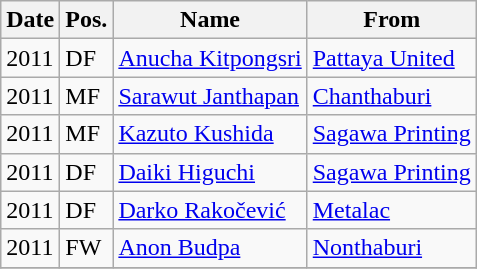<table class="wikitable">
<tr>
<th>Date</th>
<th>Pos.</th>
<th>Name</th>
<th>From</th>
</tr>
<tr>
<td>2011</td>
<td>DF</td>
<td> <a href='#'>Anucha Kitpongsri</a></td>
<td> <a href='#'>Pattaya United</a></td>
</tr>
<tr>
<td>2011</td>
<td>MF</td>
<td> <a href='#'>Sarawut Janthapan</a></td>
<td> <a href='#'>Chanthaburi</a></td>
</tr>
<tr>
<td>2011</td>
<td>MF</td>
<td> <a href='#'>Kazuto Kushida</a></td>
<td> <a href='#'>Sagawa Printing</a></td>
</tr>
<tr>
<td>2011</td>
<td>DF</td>
<td> <a href='#'>Daiki Higuchi</a></td>
<td> <a href='#'>Sagawa Printing</a></td>
</tr>
<tr>
<td>2011</td>
<td>DF</td>
<td> <a href='#'>Darko Rakočević</a></td>
<td> <a href='#'>Metalac</a></td>
</tr>
<tr>
<td>2011</td>
<td>FW</td>
<td> <a href='#'>Anon Budpa</a></td>
<td> <a href='#'>Nonthaburi</a></td>
</tr>
<tr>
</tr>
</table>
